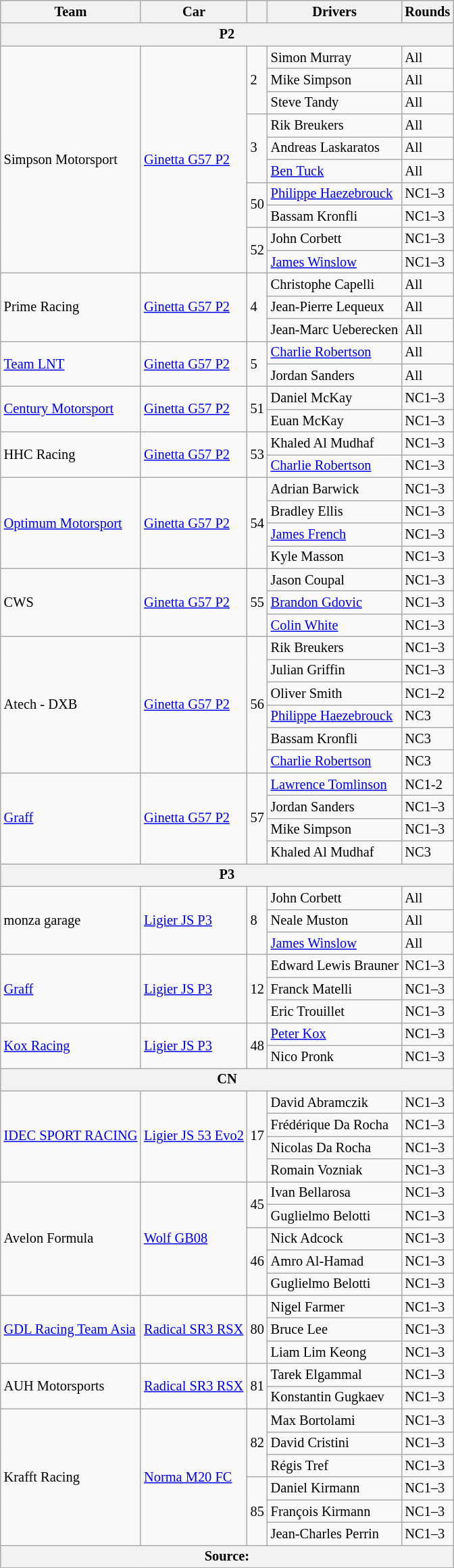<table class="wikitable" style="font-size: 85%;">
<tr>
<th>Team</th>
<th>Car</th>
<th></th>
<th>Drivers</th>
<th>Rounds</th>
</tr>
<tr>
<th colspan=5>P2</th>
</tr>
<tr>
<td rowspan=10> Simpson Motorsport</td>
<td rowspan=10><a href='#'>Ginetta G57 P2</a></td>
<td rowspan=3>2</td>
<td> Simon Murray</td>
<td>All</td>
</tr>
<tr>
<td> Mike Simpson</td>
<td>All</td>
</tr>
<tr>
<td> Steve Tandy</td>
<td>All</td>
</tr>
<tr>
<td rowspan=3>3</td>
<td> Rik Breukers</td>
<td>All</td>
</tr>
<tr>
<td> Andreas Laskaratos</td>
<td>All</td>
</tr>
<tr>
<td> <a href='#'>Ben Tuck</a></td>
<td>All</td>
</tr>
<tr>
<td rowspan=2>50</td>
<td> <a href='#'>Philippe Haezebrouck</a></td>
<td>NC1–3</td>
</tr>
<tr>
<td> Bassam Kronfli</td>
<td>NC1–3</td>
</tr>
<tr>
<td rowspan=2>52</td>
<td> John Corbett</td>
<td>NC1–3</td>
</tr>
<tr>
<td> <a href='#'>James Winslow</a></td>
<td>NC1–3</td>
</tr>
<tr>
<td rowspan=3> Prime Racing</td>
<td rowspan=3><a href='#'>Ginetta G57 P2</a></td>
<td rowspan=3>4</td>
<td> Christophe Capelli</td>
<td>All</td>
</tr>
<tr>
<td> Jean-Pierre Lequeux</td>
<td>All</td>
</tr>
<tr>
<td> Jean-Marc Ueberecken</td>
<td>All</td>
</tr>
<tr>
<td rowspan=2> <a href='#'>Team LNT</a></td>
<td rowspan=2><a href='#'>Ginetta G57 P2</a></td>
<td rowspan=2>5</td>
<td> <a href='#'>Charlie Robertson</a></td>
<td>All</td>
</tr>
<tr>
<td> Jordan Sanders</td>
<td>All</td>
</tr>
<tr>
<td rowspan=2> <a href='#'>Century Motorsport</a></td>
<td rowspan=2><a href='#'>Ginetta G57 P2</a></td>
<td rowspan=2>51</td>
<td> Daniel McKay</td>
<td>NC1–3</td>
</tr>
<tr>
<td> Euan McKay</td>
<td>NC1–3</td>
</tr>
<tr>
<td rowspan=2> HHC Racing</td>
<td rowspan=2><a href='#'>Ginetta G57 P2</a></td>
<td rowspan=2>53</td>
<td> Khaled Al Mudhaf</td>
<td>NC1–3</td>
</tr>
<tr>
<td> <a href='#'>Charlie Robertson</a></td>
<td>NC1–3</td>
</tr>
<tr>
<td rowspan=4> <a href='#'>Optimum Motorsport</a></td>
<td rowspan=4><a href='#'>Ginetta G57 P2</a></td>
<td rowspan=4>54</td>
<td> Adrian Barwick</td>
<td>NC1–3</td>
</tr>
<tr>
<td> Bradley Ellis</td>
<td>NC1–3</td>
</tr>
<tr>
<td> <a href='#'>James French</a></td>
<td>NC1–3</td>
</tr>
<tr>
<td> Kyle Masson</td>
<td>NC1–3</td>
</tr>
<tr>
<td rowspan=3> CWS</td>
<td rowspan=3><a href='#'>Ginetta G57 P2</a></td>
<td rowspan=3>55</td>
<td> Jason Coupal</td>
<td>NC1–3</td>
</tr>
<tr>
<td> <a href='#'>Brandon Gdovic</a></td>
<td>NC1–3</td>
</tr>
<tr>
<td> <a href='#'>Colin White</a></td>
<td>NC1–3</td>
</tr>
<tr>
<td rowspan=6> Atech - DXB</td>
<td rowspan=6><a href='#'>Ginetta G57 P2</a></td>
<td rowspan=6>56</td>
<td> Rik Breukers</td>
<td>NC1–3</td>
</tr>
<tr>
<td> Julian Griffin</td>
<td>NC1–3</td>
</tr>
<tr>
<td> Oliver Smith</td>
<td>NC1–2</td>
</tr>
<tr>
<td> <a href='#'>Philippe Haezebrouck</a></td>
<td>NC3</td>
</tr>
<tr>
<td> Bassam Kronfli</td>
<td>NC3</td>
</tr>
<tr>
<td> <a href='#'>Charlie Robertson</a></td>
<td>NC3</td>
</tr>
<tr>
<td rowspan=4> <a href='#'>Graff</a></td>
<td rowspan=4><a href='#'>Ginetta G57 P2</a></td>
<td rowspan=4>57</td>
<td> <a href='#'>Lawrence Tomlinson</a></td>
<td>NC1-2</td>
</tr>
<tr>
<td> Jordan Sanders</td>
<td>NC1–3</td>
</tr>
<tr>
<td> Mike Simpson</td>
<td>NC1–3</td>
</tr>
<tr>
<td> Khaled Al Mudhaf</td>
<td>NC3</td>
</tr>
<tr>
<th colspan=5>P3</th>
</tr>
<tr>
<td rowspan=3> monza garage</td>
<td rowspan=3><a href='#'>Ligier JS P3</a></td>
<td rowspan=3>8</td>
<td> John Corbett</td>
<td>All</td>
</tr>
<tr>
<td> Neale Muston</td>
<td>All</td>
</tr>
<tr>
<td> <a href='#'>James Winslow</a></td>
<td>All</td>
</tr>
<tr>
<td rowspan=3> <a href='#'>Graff</a></td>
<td rowspan=3><a href='#'>Ligier JS P3</a></td>
<td rowspan=3>12</td>
<td> Edward Lewis Brauner</td>
<td>NC1–3</td>
</tr>
<tr>
<td> Franck Matelli</td>
<td>NC1–3</td>
</tr>
<tr>
<td> Eric Trouillet</td>
<td>NC1–3</td>
</tr>
<tr>
<td rowspan=2> <a href='#'>Kox Racing</a></td>
<td rowspan=2><a href='#'>Ligier JS P3</a></td>
<td rowspan=2>48</td>
<td> <a href='#'>Peter Kox</a></td>
<td>NC1–3</td>
</tr>
<tr>
<td> Nico Pronk</td>
<td>NC1–3</td>
</tr>
<tr>
<th colspan=5>CN</th>
</tr>
<tr>
<td rowspan=4> <a href='#'>IDEC SPORT RACING</a></td>
<td rowspan=4><a href='#'>Ligier JS 53 Evo2</a></td>
<td rowspan=4>17</td>
<td> David Abramczik</td>
<td>NC1–3</td>
</tr>
<tr>
<td> Frédérique Da Rocha</td>
<td>NC1–3</td>
</tr>
<tr>
<td> Nicolas Da Rocha</td>
<td>NC1–3</td>
</tr>
<tr>
<td> Romain Vozniak</td>
<td>NC1–3</td>
</tr>
<tr>
<td rowspan=5> Avelon Formula</td>
<td rowspan=5><a href='#'>Wolf GB08</a></td>
<td rowspan=2>45</td>
<td> Ivan Bellarosa</td>
<td>NC1–3</td>
</tr>
<tr>
<td> Guglielmo Belotti</td>
<td>NC1–3</td>
</tr>
<tr>
<td rowspan=3>46</td>
<td> Nick Adcock</td>
<td>NC1–3</td>
</tr>
<tr>
<td> Amro Al-Hamad</td>
<td>NC1–3</td>
</tr>
<tr>
<td> Guglielmo Belotti</td>
<td>NC1–3</td>
</tr>
<tr>
<td rowspan=3> <a href='#'>GDL Racing Team Asia</a></td>
<td rowspan=3><a href='#'>Radical SR3 RSX</a></td>
<td rowspan=3>80</td>
<td> Nigel Farmer</td>
<td>NC1–3</td>
</tr>
<tr>
<td> Bruce Lee</td>
<td>NC1–3</td>
</tr>
<tr>
<td> Liam Lim Keong</td>
<td>NC1–3</td>
</tr>
<tr>
<td rowspan=2> AUH Motorsports</td>
<td rowspan=2><a href='#'>Radical SR3 RSX</a></td>
<td rowspan=2>81</td>
<td> Tarek Elgammal</td>
<td>NC1–3</td>
</tr>
<tr>
<td> Konstantin Gugkaev</td>
<td>NC1–3</td>
</tr>
<tr>
<td rowspan=6> Krafft Racing</td>
<td rowspan=6><a href='#'>Norma M20 FC</a></td>
<td rowspan=3>82</td>
<td> Max Bortolami</td>
<td>NC1–3</td>
</tr>
<tr>
<td> David Cristini</td>
<td>NC1–3</td>
</tr>
<tr>
<td> Régis Tref</td>
<td>NC1–3</td>
</tr>
<tr>
<td rowspan=3>85</td>
<td> Daniel Kirmann</td>
<td>NC1–3</td>
</tr>
<tr>
<td> François Kirmann</td>
<td>NC1–3</td>
</tr>
<tr>
<td> Jean-Charles Perrin</td>
<td>NC1–3</td>
</tr>
<tr>
<th colspan=5>Source:</th>
</tr>
</table>
